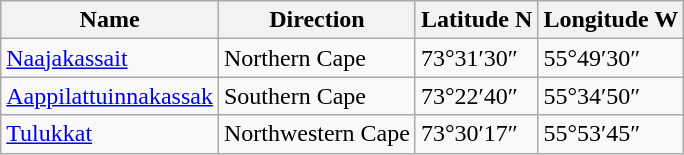<table class="wikitable">
<tr>
<th>Name</th>
<th>Direction</th>
<th>Latitude N</th>
<th>Longitude W</th>
</tr>
<tr>
<td><a href='#'>Naajakassait</a></td>
<td>Northern Cape</td>
<td>73°31′30″</td>
<td>55°49′30″</td>
</tr>
<tr>
<td><a href='#'>Aappilattuinnakassak</a></td>
<td>Southern Cape</td>
<td>73°22′40″</td>
<td>55°34′50″</td>
</tr>
<tr>
<td><a href='#'>Tulukkat</a></td>
<td>Northwestern Cape</td>
<td>73°30′17″</td>
<td>55°53′45″</td>
</tr>
</table>
